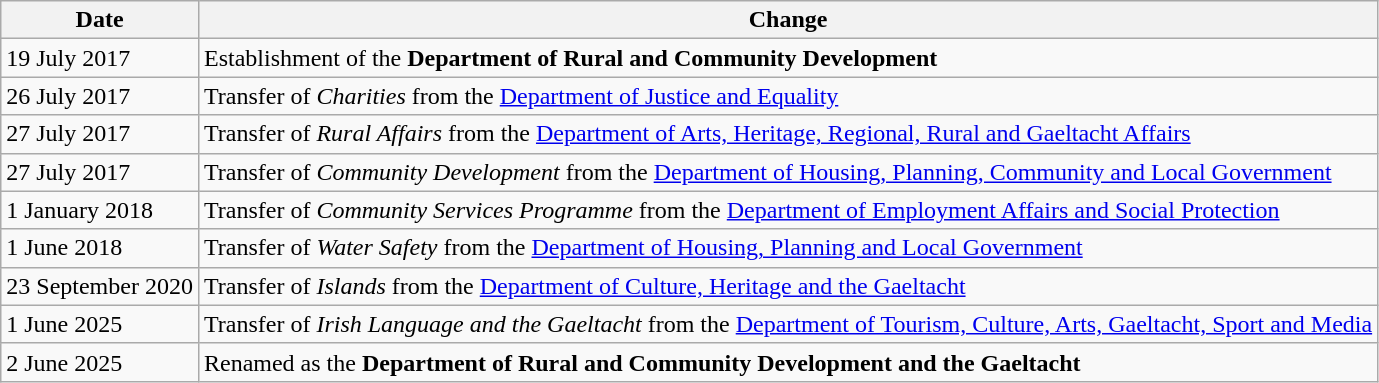<table class="wikitable">
<tr>
<th>Date</th>
<th>Change</th>
</tr>
<tr>
<td>19 July 2017</td>
<td>Establishment of the <strong>Department of Rural and Community Development</strong></td>
</tr>
<tr>
<td>26 July 2017</td>
<td>Transfer of <em>Charities</em> from the <a href='#'>Department of Justice and Equality</a></td>
</tr>
<tr>
<td>27 July 2017</td>
<td>Transfer of <em>Rural Affairs</em> from the <a href='#'>Department of Arts, Heritage, Regional, Rural and Gaeltacht Affairs</a></td>
</tr>
<tr>
<td>27 July 2017</td>
<td>Transfer of <em>Community Development</em> from the <a href='#'>Department of Housing, Planning, Community and Local Government</a></td>
</tr>
<tr>
<td>1 January 2018</td>
<td>Transfer of <em>Community Services Programme</em> from the <a href='#'>Department of Employment Affairs and Social Protection</a></td>
</tr>
<tr>
<td>1 June 2018</td>
<td>Transfer of <em>Water Safety</em> from the <a href='#'>Department of Housing, Planning and Local Government</a></td>
</tr>
<tr>
<td>23 September 2020</td>
<td>Transfer of <em>Islands</em> from the <a href='#'>Department of Culture, Heritage and the Gaeltacht</a></td>
</tr>
<tr>
<td>1 June 2025</td>
<td>Transfer of <em>Irish Language and the Gaeltacht</em> from the <a href='#'>Department of Tourism, Culture, Arts, Gaeltacht, Sport and Media</a></td>
</tr>
<tr>
<td>2 June 2025</td>
<td>Renamed as the <strong>Department of Rural and Community Development and the Gaeltacht</strong></td>
</tr>
</table>
